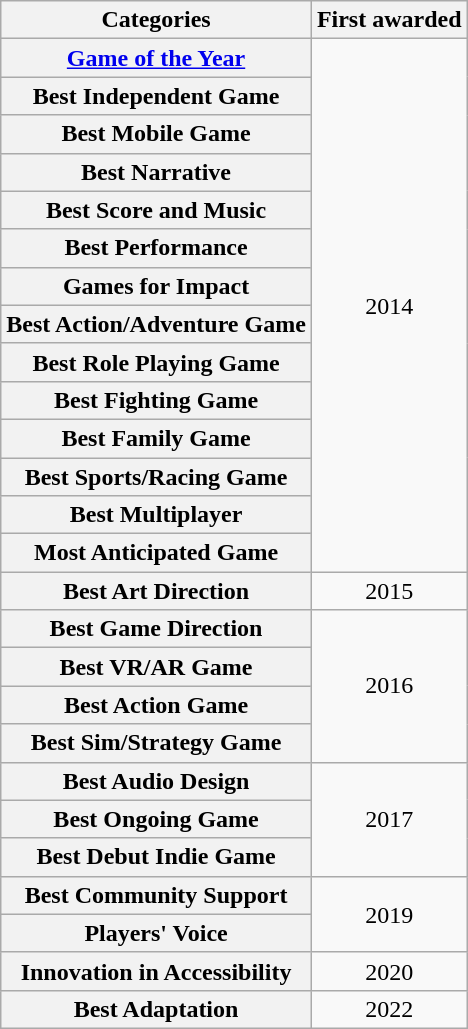<table class="wikitable">
<tr>
<th scope="col">Categories</th>
<th align="center" scope="col">First awarded</th>
</tr>
<tr>
<th scope="row"><a href='#'>Game of the Year</a></th>
<td rowspan="14" align="center">2014</td>
</tr>
<tr>
<th scope="row">Best Independent Game</th>
</tr>
<tr>
<th scope="row">Best Mobile Game</th>
</tr>
<tr>
<th scope="row">Best Narrative</th>
</tr>
<tr>
<th scope="row">Best Score and Music</th>
</tr>
<tr>
<th scope="row">Best Performance</th>
</tr>
<tr>
<th scope="row">Games for Impact</th>
</tr>
<tr>
<th scope="row">Best Action/Adventure Game</th>
</tr>
<tr>
<th scope="row">Best Role Playing Game</th>
</tr>
<tr>
<th scope="row">Best Fighting Game</th>
</tr>
<tr>
<th scope="row">Best Family Game</th>
</tr>
<tr>
<th scope="row">Best Sports/Racing Game</th>
</tr>
<tr>
<th scope="row">Best Multiplayer</th>
</tr>
<tr>
<th scope="row">Most Anticipated Game</th>
</tr>
<tr>
<th scope="row">Best Art Direction</th>
<td align="center">2015</td>
</tr>
<tr>
<th scope="row">Best Game Direction</th>
<td rowspan="4" align="center">2016</td>
</tr>
<tr>
<th scope="row">Best VR/AR Game</th>
</tr>
<tr>
<th scope="row">Best Action Game</th>
</tr>
<tr>
<th scope="row">Best Sim/Strategy Game</th>
</tr>
<tr>
<th scope="row">Best Audio Design</th>
<td rowspan="3" align="center">2017</td>
</tr>
<tr>
<th scope="row">Best Ongoing Game</th>
</tr>
<tr>
<th scope="row">Best Debut Indie Game</th>
</tr>
<tr>
<th scope="row">Best Community Support</th>
<td rowspan="2" align="center">2019</td>
</tr>
<tr>
<th scope="row">Players' Voice</th>
</tr>
<tr>
<th scope="row">Innovation in Accessibility</th>
<td align="center">2020</td>
</tr>
<tr>
<th scope="row">Best Adaptation</th>
<td align="center">2022</td>
</tr>
</table>
